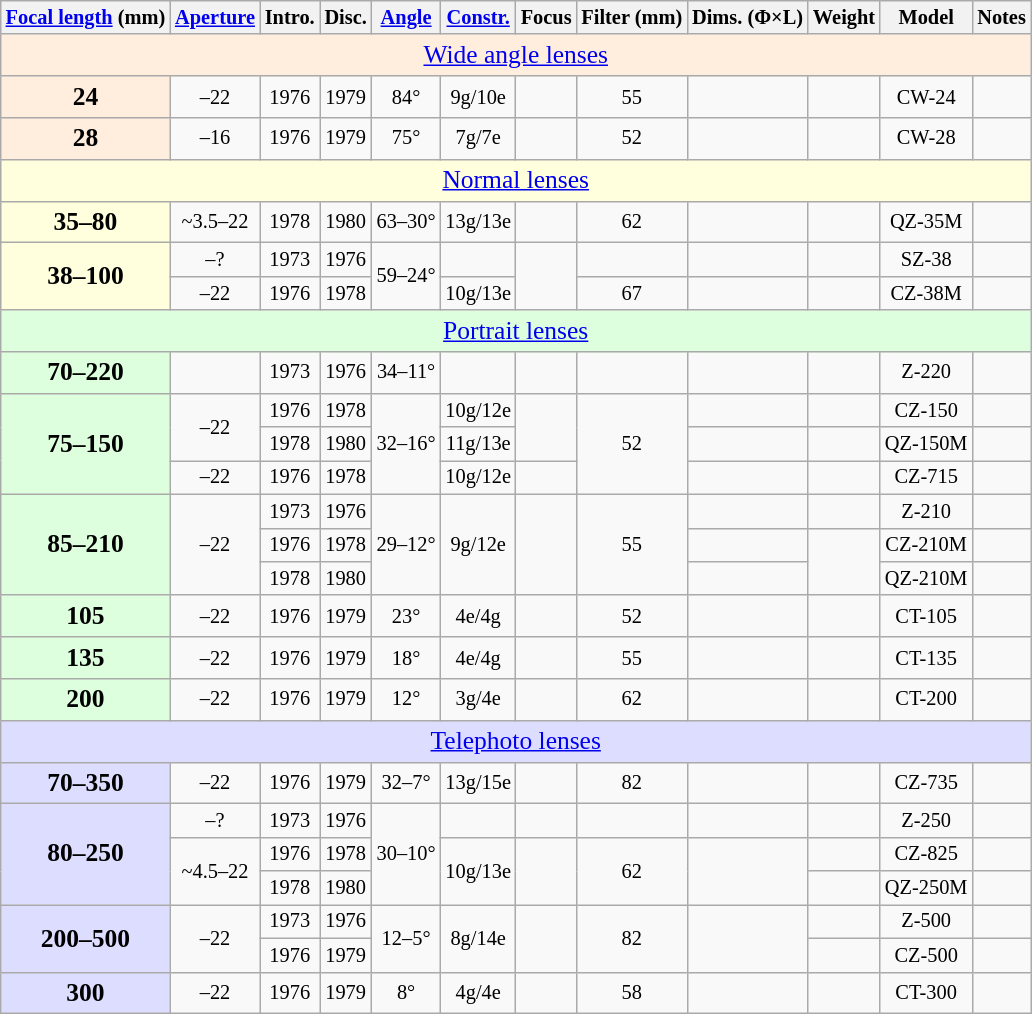<table class="wikitable sortable" style="font-size:85%;text-align:center;">
<tr>
<th><a href='#'>Focal length</a> (mm)</th>
<th><a href='#'>Aperture</a></th>
<th>Intro.</th>
<th>Disc.</th>
<th><a href='#'>Angle</a></th>
<th><a href='#'>Constr.</a></th>
<th>Focus</th>
<th>Filter (mm)</th>
<th>Dims. (Φ×L)</th>
<th>Weight</th>
<th>Model</th>
<th class="unsortable">Notes</th>
</tr>
<tr>
<td colspan=16 style="font-size:125%;background:#fed;" data-sort-value="z002"><a href='#'>Wide angle lenses</a></td>
</tr>
<tr>
<th style="font-size:125%;background:#fed;">24</th>
<td>–22</td>
<td>1976</td>
<td>1979</td>
<td>84°</td>
<td>9g/10e</td>
<td></td>
<td>55</td>
<td></td>
<td></td>
<td>CW-24</td>
<td style="text-align:left;"></td>
</tr>
<tr>
<th style="font-size:125%;background:#fed;">28</th>
<td>–16</td>
<td>1976</td>
<td>1979</td>
<td>75°</td>
<td>7g/7e</td>
<td></td>
<td>52</td>
<td></td>
<td></td>
<td>CW-28</td>
<td style="text-align:left;"></td>
</tr>
<tr>
<td colspan=16 style="font-size:125%;background:#ffd;" data-sort-value="z003"><a href='#'>Normal lenses</a></td>
</tr>
<tr>
<th style="font-size:125%;background:#ffd;">35–80</th>
<td>~3.5–22</td>
<td>1978</td>
<td>1980</td>
<td>63–30°</td>
<td>13g/13e</td>
<td></td>
<td>62</td>
<td></td>
<td></td>
<td>QZ-35M</td>
<td style="text-align:left;"></td>
</tr>
<tr>
<th rowspan=2 style="font-size:125%;background:#ffd;">38–100</th>
<td>–?</td>
<td>1973</td>
<td>1976</td>
<td rowspan=2>59–24°</td>
<td></td>
<td rowspan=2></td>
<td></td>
<td></td>
<td></td>
<td>SZ-38</td>
<td style="text-align:left;"></td>
</tr>
<tr>
<td>–22</td>
<td>1976</td>
<td>1978</td>
<td>10g/13e</td>
<td>67</td>
<td></td>
<td></td>
<td>CZ-38M</td>
<td style="text-align:left;"></td>
</tr>
<tr>
<td colspan=16 style="font-size:125%;background:#dfd;" data-sort-value="z004"><a href='#'>Portrait lenses</a></td>
</tr>
<tr>
<th style="font-size:125%;background:#dfd;">70–220</th>
<td></td>
<td>1973</td>
<td>1976</td>
<td>34–11°</td>
<td></td>
<td></td>
<td></td>
<td></td>
<td></td>
<td>Z-220</td>
<td style="text-align:left;"></td>
</tr>
<tr>
<th rowspan=3 style="font-size:125%;background:#dfd;">75–150</th>
<td rowspan=2>–22</td>
<td>1976</td>
<td>1978</td>
<td rowspan=3>32–16°</td>
<td>10g/12e</td>
<td rowspan=2></td>
<td rowspan=3>52</td>
<td></td>
<td></td>
<td>CZ-150</td>
<td style="text-align:left;"></td>
</tr>
<tr>
<td>1978</td>
<td>1980</td>
<td>11g/13e</td>
<td></td>
<td></td>
<td>QZ-150M</td>
<td style="text-align:left;"></td>
</tr>
<tr>
<td>–22</td>
<td>1976</td>
<td>1978</td>
<td>10g/12e</td>
<td></td>
<td></td>
<td></td>
<td>CZ-715</td>
<td style="text-align:left;"></td>
</tr>
<tr>
<th rowspan=3 style="font-size:125%;background:#dfd;">85–210</th>
<td rowspan=3>–22</td>
<td>1973</td>
<td>1976</td>
<td rowspan=3>29–12°</td>
<td rowspan=3>9g/12e</td>
<td rowspan=3></td>
<td rowspan=3>55</td>
<td></td>
<td></td>
<td>Z-210</td>
<td style="text-align:left;"></td>
</tr>
<tr>
<td>1976</td>
<td>1978</td>
<td></td>
<td rowspan=2></td>
<td>CZ-210M</td>
<td style="text-align:left;"></td>
</tr>
<tr>
<td>1978</td>
<td>1980</td>
<td></td>
<td>QZ-210M</td>
<td style="text-align:left;"></td>
</tr>
<tr>
<th style="font-size:125%;background:#dfd;">105</th>
<td>–22</td>
<td>1976</td>
<td>1979</td>
<td>23°</td>
<td>4e/4g</td>
<td></td>
<td>52</td>
<td></td>
<td></td>
<td>CT-105</td>
<td style="text-align:left;"></td>
</tr>
<tr>
<th style="font-size:125%;background:#dfd;">135</th>
<td>–22</td>
<td>1976</td>
<td>1979</td>
<td>18°</td>
<td>4e/4g</td>
<td></td>
<td>55</td>
<td></td>
<td></td>
<td>CT-135</td>
<td style="text-align:left;"></td>
</tr>
<tr>
<th style="font-size:125%;background:#dfd;">200</th>
<td>–22</td>
<td>1976</td>
<td>1979</td>
<td>12°</td>
<td>3g/4e</td>
<td></td>
<td>62</td>
<td></td>
<td></td>
<td>CT-200</td>
<td style="text-align:left;"></td>
</tr>
<tr>
<td colspan=16 style="font-size:125%;background:#ddf;" data-sort-value="z005"><a href='#'>Telephoto lenses</a></td>
</tr>
<tr>
<th style="font-size:125%;background:#ddf;">70–350</th>
<td>–22</td>
<td>1976</td>
<td>1979</td>
<td>32–7°</td>
<td>13g/15e</td>
<td></td>
<td>82</td>
<td></td>
<td></td>
<td>CZ-735</td>
<td style="text-align:left;"></td>
</tr>
<tr>
<th rowspan=3 style="font-size:125%;background:#ddf;">80–250</th>
<td>–?</td>
<td>1973</td>
<td>1976</td>
<td rowspan=3>30–10°</td>
<td></td>
<td></td>
<td></td>
<td></td>
<td></td>
<td>Z-250</td>
<td style="text-align:left;"></td>
</tr>
<tr>
<td rowspan=2>~4.5–22</td>
<td>1976</td>
<td>1978</td>
<td rowspan=2>10g/13e</td>
<td rowspan=2></td>
<td rowspan=2>62</td>
<td rowspan=2></td>
<td></td>
<td>CZ-825</td>
<td style="text-align:left;"></td>
</tr>
<tr>
<td>1978</td>
<td>1980</td>
<td></td>
<td>QZ-250M</td>
<td style="text-align:left;"></td>
</tr>
<tr>
<th rowspan=2 style="font-size:125%;background:#ddf;">200–500</th>
<td rowspan=2>–22</td>
<td>1973</td>
<td>1976</td>
<td rowspan=2>12–5°</td>
<td rowspan=2>8g/14e</td>
<td rowspan=2></td>
<td rowspan=2>82</td>
<td rowspan=2></td>
<td></td>
<td>Z-500</td>
<td style="text-align:left;"></td>
</tr>
<tr>
<td>1976</td>
<td>1979</td>
<td></td>
<td>CZ-500</td>
<td style="text-align:left;"></td>
</tr>
<tr>
<th style="font-size:125%;background:#ddf;">300</th>
<td>–22</td>
<td>1976</td>
<td>1979</td>
<td>8°</td>
<td>4g/4e</td>
<td></td>
<td>58</td>
<td></td>
<td></td>
<td>CT-300</td>
<td style="text-align:left;"></td>
</tr>
</table>
